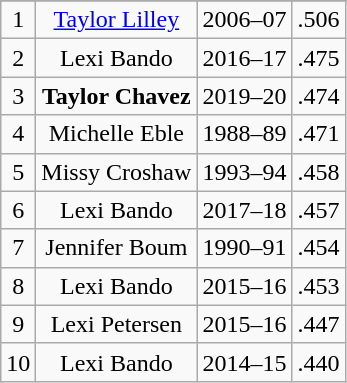<table class="wikitable">
<tr>
</tr>
<tr align=center>
<td>1</td>
<td><a href='#'>Taylor Lilley</a></td>
<td>2006–07</td>
<td>.506</td>
</tr>
<tr align=center>
<td>2</td>
<td>Lexi Bando</td>
<td>2016–17</td>
<td>.475</td>
</tr>
<tr align=center>
<td>3</td>
<td><strong>Taylor Chavez</strong></td>
<td>2019–20</td>
<td>.474</td>
</tr>
<tr align=center>
<td>4</td>
<td>Michelle Eble</td>
<td>1988–89</td>
<td>.471</td>
</tr>
<tr align=center>
<td>5</td>
<td>Missy Croshaw</td>
<td>1993–94</td>
<td>.458</td>
</tr>
<tr align=center>
<td>6</td>
<td>Lexi Bando</td>
<td>2017–18</td>
<td>.457</td>
</tr>
<tr align=center>
<td>7</td>
<td>Jennifer Boum</td>
<td>1990–91</td>
<td>.454</td>
</tr>
<tr align=center>
<td>8</td>
<td>Lexi Bando</td>
<td>2015–16</td>
<td>.453</td>
</tr>
<tr align=center>
<td>9</td>
<td>Lexi Petersen</td>
<td>2015–16</td>
<td>.447</td>
</tr>
<tr align=center>
<td>10</td>
<td>Lexi Bando</td>
<td>2014–15</td>
<td>.440</td>
</tr>
</table>
